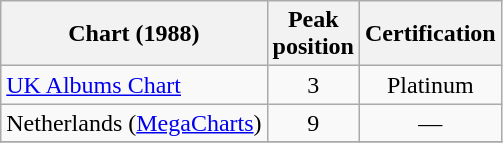<table class="wikitable" style=text-align:center;>
<tr>
<th>Chart (1988)</th>
<th>Peak<br>position</th>
<th>Certification</th>
</tr>
<tr>
<td align="left"><a href='#'>UK Albums Chart</a></td>
<td>3</td>
<td>Platinum</td>
</tr>
<tr>
<td align="left">Netherlands (<a href='#'>MegaCharts</a>)</td>
<td>9</td>
<td>—</td>
</tr>
<tr>
</tr>
</table>
